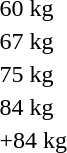<table>
<tr>
<td rowspan=2>60 kg<br></td>
<td rowspan=2></td>
<td rowspan=2></td>
<td></td>
</tr>
<tr>
<td></td>
</tr>
<tr>
<td rowspan=2>67 kg<br></td>
<td rowspan=2></td>
<td rowspan=2></td>
<td></td>
</tr>
<tr>
<td></td>
</tr>
<tr>
<td rowspan=2>75 kg<br></td>
<td rowspan=2></td>
<td rowspan=2></td>
<td></td>
</tr>
<tr>
<td></td>
</tr>
<tr>
<td rowspan=2>84 kg<br></td>
<td rowspan=2></td>
<td rowspan=2></td>
<td></td>
</tr>
<tr>
<td></td>
</tr>
<tr>
<td rowspan=2>+84 kg<br></td>
<td rowspan=2></td>
<td rowspan=2></td>
<td></td>
</tr>
<tr>
<td></td>
</tr>
<tr>
</tr>
</table>
